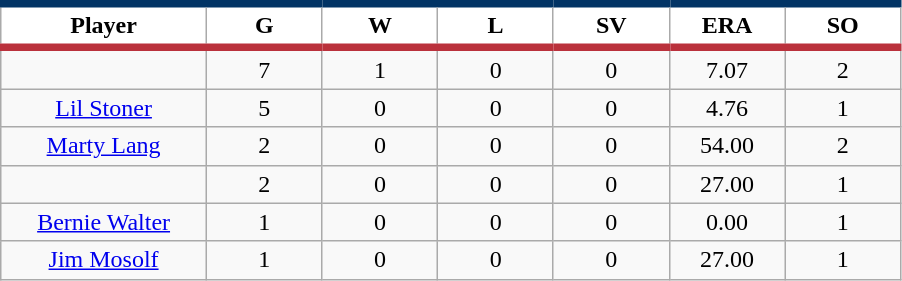<table class="wikitable sortable">
<tr>
<th style="background:#FFFFFF; border-top:#023465 5px solid; border-bottom:#ba313c 5px solid;" width="16%">Player</th>
<th style="background:#FFFFFF; border-top:#023465 5px solid; border-bottom:#ba313c 5px solid;" width="9%">G</th>
<th style="background:#FFFFFF; border-top:#023465 5px solid; border-bottom:#ba313c 5px solid;" width="9%">W</th>
<th style="background:#FFFFFF; border-top:#023465 5px solid; border-bottom:#ba313c 5px solid;" width="9%">L</th>
<th style="background:#FFFFFF; border-top:#023465 5px solid; border-bottom:#ba313c 5px solid;" width="9%">SV</th>
<th style="background:#FFFFFF; border-top:#023465 5px solid; border-bottom:#ba313c 5px solid;" width="9%">ERA</th>
<th style="background:#FFFFFF; border-top:#023465 5px solid; border-bottom:#ba313c 5px solid;" width="9%">SO</th>
</tr>
<tr align="center">
<td></td>
<td>7</td>
<td>1</td>
<td>0</td>
<td>0</td>
<td>7.07</td>
<td>2</td>
</tr>
<tr align="center">
<td><a href='#'>Lil Stoner</a></td>
<td>5</td>
<td>0</td>
<td>0</td>
<td>0</td>
<td>4.76</td>
<td>1</td>
</tr>
<tr align=center>
<td><a href='#'>Marty Lang</a></td>
<td>2</td>
<td>0</td>
<td>0</td>
<td>0</td>
<td>54.00</td>
<td>2</td>
</tr>
<tr align=center>
<td></td>
<td>2</td>
<td>0</td>
<td>0</td>
<td>0</td>
<td>27.00</td>
<td>1</td>
</tr>
<tr align="center">
<td><a href='#'>Bernie Walter</a></td>
<td>1</td>
<td>0</td>
<td>0</td>
<td>0</td>
<td>0.00</td>
<td>1</td>
</tr>
<tr align=center>
<td><a href='#'>Jim Mosolf</a></td>
<td>1</td>
<td>0</td>
<td>0</td>
<td>0</td>
<td>27.00</td>
<td>1</td>
</tr>
</table>
